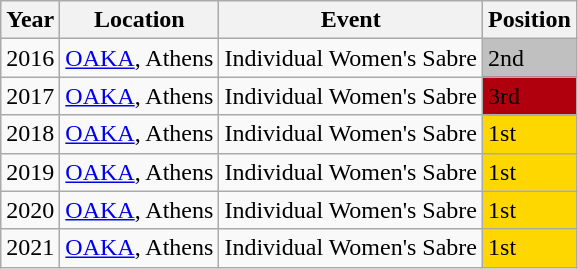<table class="wikitable">
<tr>
<th>Year</th>
<th>Location</th>
<th>Event</th>
<th>Position</th>
</tr>
<tr>
<td>2016</td>
<td><a href='#'>OAKA</a>, Athens</td>
<td>Individual Women's Sabre</td>
<td bgcolor="silver">2nd </td>
</tr>
<tr>
<td>2017</td>
<td><a href='#'>OAKA</a>, Athens</td>
<td>Individual Women's Sabre</td>
<td bgcolor="bronze">3rd </td>
</tr>
<tr>
<td>2018</td>
<td><a href='#'>OAKA</a>, Athens</td>
<td>Individual Women's Sabre</td>
<td bgcolor="gold">1st </td>
</tr>
<tr>
<td>2019</td>
<td><a href='#'>OAKA</a>, Athens</td>
<td>Individual Women's Sabre</td>
<td bgcolor="gold">1st </td>
</tr>
<tr>
<td>2020</td>
<td><a href='#'>OAKA</a>, Athens</td>
<td>Individual Women's Sabre</td>
<td bgcolor="gold">1st </td>
</tr>
<tr>
<td>2021</td>
<td><a href='#'>OAKA</a>, Athens</td>
<td>Individual Women's Sabre</td>
<td bgcolor="gold">1st </td>
</tr>
</table>
